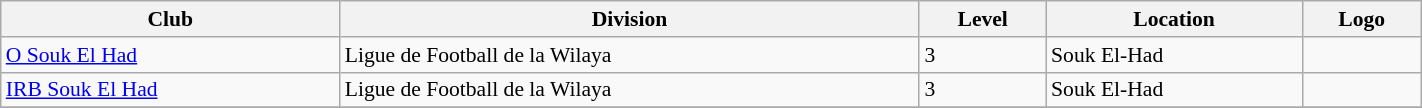<table class="wikitable sortable" width=75% style="font-size:90%">
<tr>
<th>Club</th>
<th>Division</th>
<th>Level</th>
<th>Location</th>
<th>Logo</th>
</tr>
<tr>
<td><a href='#'>O Souk El Had</a></td>
<td>Ligue de Football de la Wilaya</td>
<td>3</td>
<td>Souk El-Had</td>
<td></td>
</tr>
<tr>
<td><a href='#'>IRB Souk El Had</a></td>
<td>Ligue de Football de la Wilaya</td>
<td>3</td>
<td>Souk El-Had</td>
<td></td>
</tr>
<tr>
</tr>
</table>
